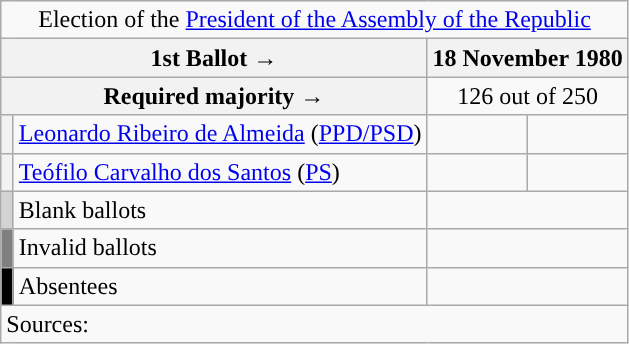<table class="wikitable" style="text-align:center;">
<tr>
<td colspan="4" align="center">Election of the <a href='#'>President of the Assembly of the Republic</a></td>
</tr>
<tr>
<th colspan="2" width="225px">1st Ballot →</th>
<th colspan="2">18 November 1980</th>
</tr>
<tr>
<th colspan="2">Required majority →</th>
<td colspan="2">126 out of 250</td>
</tr>
<tr>
<th width="1px" style="background:"></th>
<td align="left"><a href='#'>Leonardo Ribeiro de Almeida</a> (<a href='#'>PPD/PSD</a>)</td>
<td></td>
<td></td>
</tr>
<tr>
<th width="1px" style="background:"></th>
<td align="left"><a href='#'>Teófilo Carvalho dos Santos</a> (<a href='#'>PS</a>)</td>
<td></td>
<td></td>
</tr>
<tr>
<th style="background:lightgray;"></th>
<td align="left">Blank ballots</td>
<td colspan="2"></td>
</tr>
<tr>
<th style="background:gray;"></th>
<td align="left">Invalid ballots</td>
<td colspan="2"></td>
</tr>
<tr>
<th style="background:black;"></th>
<td align="left">Absentees</td>
<td colspan="2"></td>
</tr>
<tr>
<td align="left" colspan="4">Sources: </td>
</tr>
</table>
